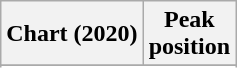<table class="wikitable sortable plainrowheaders" style="text-align:center">
<tr>
<th scope="col">Chart (2020)</th>
<th scope="col">Peak<br> position</th>
</tr>
<tr>
</tr>
<tr>
</tr>
<tr>
</tr>
<tr>
</tr>
<tr>
</tr>
<tr>
</tr>
<tr>
</tr>
<tr>
</tr>
<tr>
</tr>
<tr>
</tr>
<tr>
</tr>
</table>
